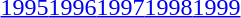<table id="toc" class="toc" summary="Contents">
<tr>
<th></th>
</tr>
<tr>
<td align="center"><a href='#'>1995</a><a href='#'>1996</a><a href='#'>1997</a><a href='#'>1998</a><a href='#'>1999</a></td>
</tr>
</table>
